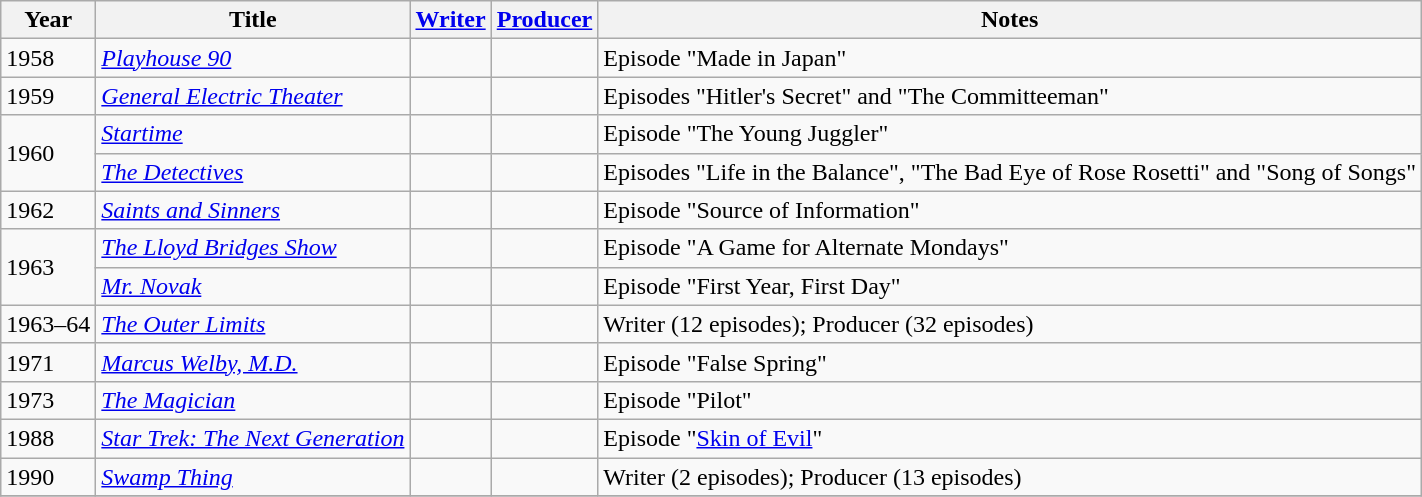<table class="wikitable">
<tr>
<th>Year</th>
<th>Title</th>
<th><a href='#'>Writer</a></th>
<th><a href='#'>Producer</a></th>
<th>Notes</th>
</tr>
<tr>
<td>1958</td>
<td><em><a href='#'>Playhouse 90</a></em></td>
<td></td>
<td></td>
<td>Episode "Made in Japan"</td>
</tr>
<tr>
<td>1959</td>
<td><em><a href='#'>General Electric Theater</a></em></td>
<td></td>
<td></td>
<td>Episodes "Hitler's Secret" and "The Committeeman"</td>
</tr>
<tr>
<td rowspan="2">1960</td>
<td><em><a href='#'>Startime</a></em></td>
<td></td>
<td></td>
<td>Episode "The Young Juggler"</td>
</tr>
<tr>
<td><em><a href='#'>The Detectives</a></em></td>
<td></td>
<td></td>
<td>Episodes "Life in the Balance", "The Bad Eye of Rose Rosetti" and "Song of Songs"</td>
</tr>
<tr>
<td>1962</td>
<td><em><a href='#'>Saints and Sinners</a></em></td>
<td></td>
<td></td>
<td>Episode "Source of Information"</td>
</tr>
<tr>
<td rowspan="2">1963</td>
<td><em><a href='#'>The Lloyd Bridges Show</a></em></td>
<td></td>
<td></td>
<td>Episode "A Game for Alternate Mondays"</td>
</tr>
<tr>
<td><em><a href='#'>Mr. Novak</a></em></td>
<td></td>
<td></td>
<td>Episode "First Year, First Day"</td>
</tr>
<tr>
<td>1963–64</td>
<td><em><a href='#'>The Outer Limits</a></em></td>
<td></td>
<td></td>
<td>Writer (12 episodes); Producer (32 episodes)</td>
</tr>
<tr>
<td>1971</td>
<td><em><a href='#'>Marcus Welby, M.D.</a></em></td>
<td></td>
<td></td>
<td>Episode "False Spring"</td>
</tr>
<tr>
<td>1973</td>
<td><em><a href='#'>The Magician</a></em></td>
<td></td>
<td></td>
<td>Episode "Pilot"</td>
</tr>
<tr>
<td>1988</td>
<td><em><a href='#'>Star Trek: The Next Generation</a></em></td>
<td></td>
<td></td>
<td>Episode "<a href='#'>Skin of Evil</a>"</td>
</tr>
<tr>
<td>1990</td>
<td><em><a href='#'>Swamp Thing</a></em></td>
<td></td>
<td></td>
<td>Writer (2 episodes); Producer (13 episodes)</td>
</tr>
<tr>
</tr>
</table>
